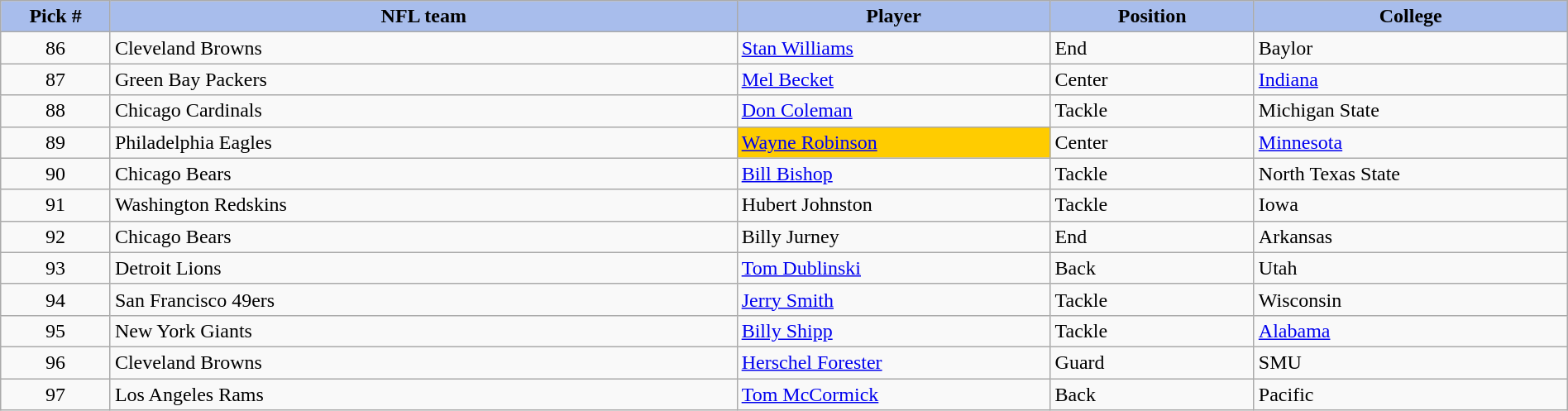<table class="wikitable sortable sortable" style="width: 100%">
<tr>
<th style="background:#A8BDEC;" width=7%>Pick #</th>
<th width=40% style="background:#A8BDEC;">NFL team</th>
<th width=20% style="background:#A8BDEC;">Player</th>
<th width=13% style="background:#A8BDEC;">Position</th>
<th style="background:#A8BDEC;">College</th>
</tr>
<tr>
<td align=center>86</td>
<td>Cleveland Browns</td>
<td><a href='#'>Stan Williams</a></td>
<td>End</td>
<td>Baylor</td>
</tr>
<tr>
<td align=center>87</td>
<td>Green Bay Packers</td>
<td><a href='#'>Mel Becket</a></td>
<td>Center</td>
<td><a href='#'>Indiana</a></td>
</tr>
<tr>
<td align=center>88</td>
<td>Chicago Cardinals</td>
<td><a href='#'>Don Coleman</a></td>
<td>Tackle</td>
<td>Michigan State</td>
</tr>
<tr>
<td align=center>89</td>
<td>Philadelphia Eagles</td>
<td bgcolor="#FFCC00"><a href='#'>Wayne Robinson</a></td>
<td>Center</td>
<td><a href='#'>Minnesota</a></td>
</tr>
<tr>
<td align=center>90</td>
<td>Chicago Bears</td>
<td><a href='#'>Bill Bishop</a></td>
<td>Tackle</td>
<td>North Texas State</td>
</tr>
<tr>
<td align=center>91</td>
<td>Washington Redskins</td>
<td>Hubert Johnston</td>
<td>Tackle</td>
<td>Iowa</td>
</tr>
<tr>
<td align=center>92</td>
<td>Chicago Bears</td>
<td>Billy Jurney</td>
<td>End</td>
<td>Arkansas</td>
</tr>
<tr>
<td align=center>93</td>
<td>Detroit Lions</td>
<td><a href='#'>Tom Dublinski</a></td>
<td>Back</td>
<td>Utah</td>
</tr>
<tr>
<td align=center>94</td>
<td>San Francisco 49ers</td>
<td><a href='#'>Jerry Smith</a></td>
<td>Tackle</td>
<td>Wisconsin</td>
</tr>
<tr>
<td align=center>95</td>
<td>New York Giants</td>
<td><a href='#'>Billy Shipp</a></td>
<td>Tackle</td>
<td><a href='#'>Alabama</a></td>
</tr>
<tr>
<td align=center>96</td>
<td>Cleveland Browns</td>
<td><a href='#'>Herschel Forester</a></td>
<td>Guard</td>
<td>SMU</td>
</tr>
<tr>
<td align=center>97</td>
<td>Los Angeles Rams</td>
<td><a href='#'>Tom McCormick</a></td>
<td>Back</td>
<td>Pacific</td>
</tr>
</table>
